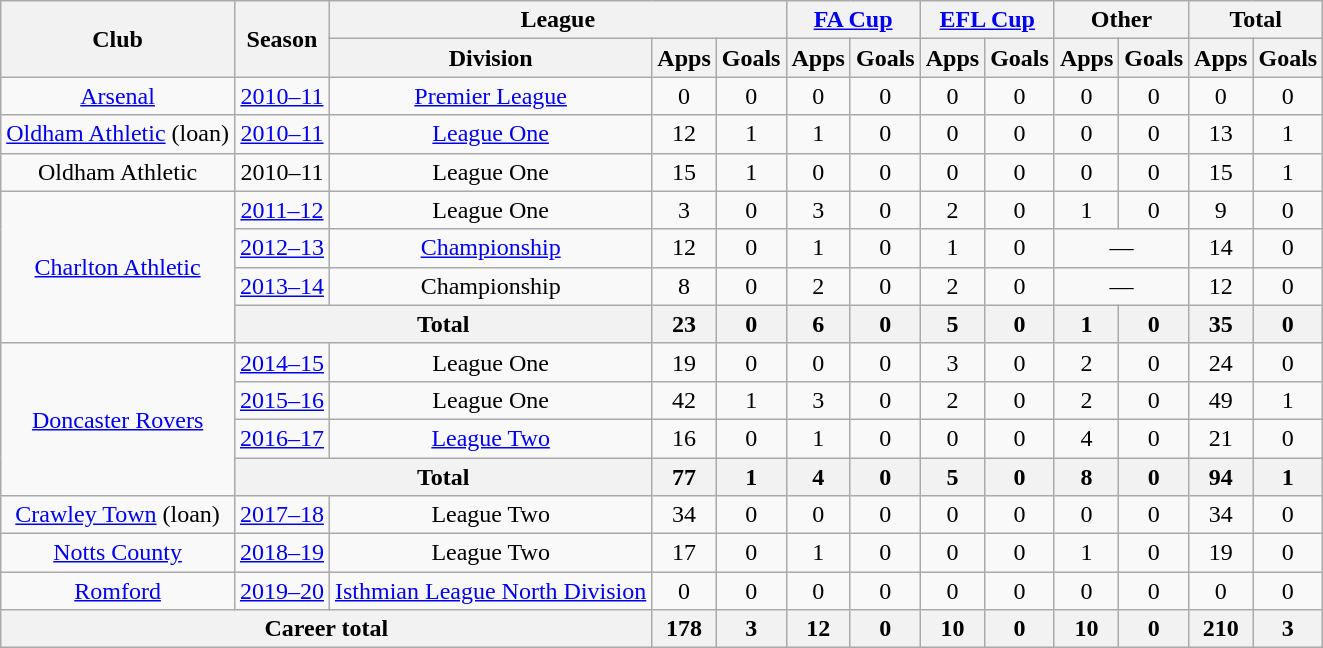<table class="wikitable" style="text-align:center">
<tr>
<th rowspan="2">Club</th>
<th rowspan="2">Season</th>
<th colspan="3">League</th>
<th colspan="2"><a href='#'>FA Cup</a></th>
<th colspan="2"><a href='#'>EFL Cup</a></th>
<th colspan="2">Other</th>
<th colspan="2">Total</th>
</tr>
<tr>
<th>Division</th>
<th>Apps</th>
<th>Goals</th>
<th>Apps</th>
<th>Goals</th>
<th>Apps</th>
<th>Goals</th>
<th>Apps</th>
<th>Goals</th>
<th>Apps</th>
<th>Goals</th>
</tr>
<tr>
<td><a href='#'>Arsenal</a></td>
<td><a href='#'>2010–11</a></td>
<td><a href='#'>Premier League</a></td>
<td>0</td>
<td>0</td>
<td>0</td>
<td>0</td>
<td>0</td>
<td>0</td>
<td>0</td>
<td>0</td>
<td>0</td>
<td>0</td>
</tr>
<tr>
<td><a href='#'>Oldham Athletic</a> (loan)</td>
<td><a href='#'>2010–11</a></td>
<td><a href='#'>League One</a></td>
<td>12</td>
<td>1</td>
<td>1</td>
<td>0</td>
<td>0</td>
<td>0</td>
<td>0</td>
<td>0</td>
<td>13</td>
<td>1</td>
</tr>
<tr>
<td>Oldham Athletic</td>
<td>2010–11</td>
<td>League One</td>
<td>15</td>
<td>1</td>
<td>0</td>
<td>0</td>
<td>0</td>
<td>0</td>
<td>0</td>
<td>0</td>
<td>15</td>
<td>1</td>
</tr>
<tr>
<td rowspan="4"><a href='#'>Charlton Athletic</a></td>
<td><a href='#'>2011–12</a></td>
<td>League One</td>
<td>3</td>
<td>0</td>
<td>3</td>
<td>0</td>
<td>2</td>
<td>0</td>
<td>1</td>
<td>0</td>
<td>9</td>
<td>0</td>
</tr>
<tr>
<td><a href='#'>2012–13</a></td>
<td><a href='#'>Championship</a></td>
<td>12</td>
<td>0</td>
<td>1</td>
<td>0</td>
<td>1</td>
<td>0</td>
<td colspan="2">—</td>
<td>14</td>
<td>0</td>
</tr>
<tr>
<td><a href='#'>2013–14</a></td>
<td>Championship</td>
<td>8</td>
<td>0</td>
<td>2</td>
<td>0</td>
<td>2</td>
<td>0</td>
<td colspan="2">—</td>
<td>12</td>
<td>0</td>
</tr>
<tr>
<th colspan="2">Total</th>
<th>23</th>
<th>0</th>
<th>6</th>
<th>0</th>
<th>5</th>
<th>0</th>
<th>1</th>
<th>0</th>
<th>35</th>
<th>0</th>
</tr>
<tr>
<td rowspan="4"><a href='#'>Doncaster Rovers</a></td>
<td><a href='#'>2014–15</a></td>
<td>League One</td>
<td>19</td>
<td>0</td>
<td>0</td>
<td>0</td>
<td>3</td>
<td>0</td>
<td>2</td>
<td>0</td>
<td>24</td>
<td>0</td>
</tr>
<tr>
<td><a href='#'>2015–16</a></td>
<td>League One</td>
<td>42</td>
<td>1</td>
<td>3</td>
<td>0</td>
<td>2</td>
<td>0</td>
<td>2</td>
<td>0</td>
<td>49</td>
<td>1</td>
</tr>
<tr>
<td><a href='#'>2016–17</a></td>
<td><a href='#'>League Two</a></td>
<td>16</td>
<td>0</td>
<td>1</td>
<td>0</td>
<td>0</td>
<td>0</td>
<td>4</td>
<td>0</td>
<td>21</td>
<td>0</td>
</tr>
<tr>
<th colspan="2">Total</th>
<th>77</th>
<th>1</th>
<th>4</th>
<th>0</th>
<th>5</th>
<th>0</th>
<th>8</th>
<th>0</th>
<th>94</th>
<th>1</th>
</tr>
<tr>
<td><a href='#'>Crawley Town</a> (loan)</td>
<td><a href='#'>2017–18</a></td>
<td>League Two</td>
<td>34</td>
<td>0</td>
<td>0</td>
<td>0</td>
<td>0</td>
<td>0</td>
<td>0</td>
<td>0</td>
<td>34</td>
<td>0</td>
</tr>
<tr>
<td><a href='#'>Notts County</a></td>
<td><a href='#'>2018–19</a></td>
<td>League Two</td>
<td>17</td>
<td>0</td>
<td>1</td>
<td>0</td>
<td>0</td>
<td>0</td>
<td>1</td>
<td>0</td>
<td>19</td>
<td>0</td>
</tr>
<tr>
<td><a href='#'>Romford</a></td>
<td><a href='#'>2019–20</a></td>
<td><a href='#'>Isthmian League North Division</a></td>
<td>0</td>
<td>0</td>
<td>0</td>
<td>0</td>
<td>0</td>
<td>0</td>
<td>0</td>
<td>0</td>
<td>0</td>
<td>0</td>
</tr>
<tr>
<th colspan="3">Career total</th>
<th>178</th>
<th>3</th>
<th>12</th>
<th>0</th>
<th>10</th>
<th>0</th>
<th>10</th>
<th>0</th>
<th>210</th>
<th>3</th>
</tr>
</table>
